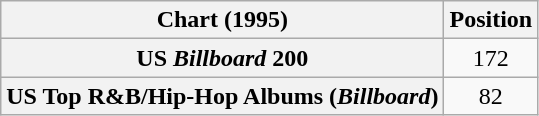<table class="wikitable plainrowheaders" style="text-align:center">
<tr>
<th scope="col">Chart (1995)</th>
<th scope="col">Position</th>
</tr>
<tr>
<th scope="row">US <em>Billboard</em> 200</th>
<td>172</td>
</tr>
<tr>
<th scope="row">US Top R&B/Hip-Hop Albums (<em>Billboard</em>)</th>
<td>82</td>
</tr>
</table>
